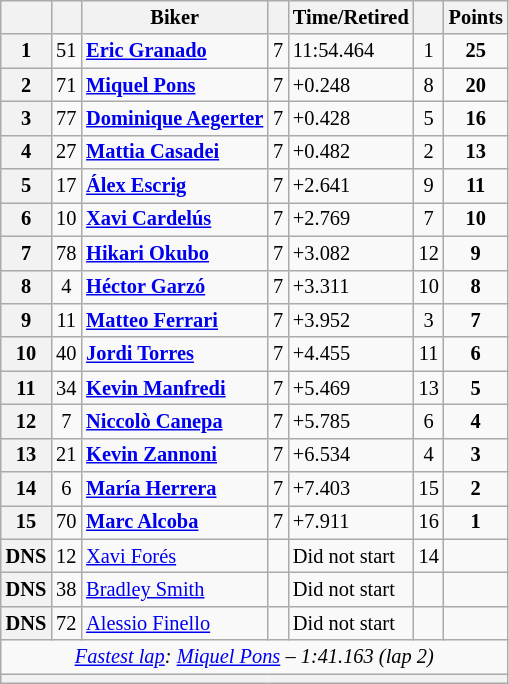<table class="wikitable sortable" style="font-size: 85%;">
<tr>
<th scope="col"></th>
<th scope="col"></th>
<th scope="col">Biker</th>
<th scope="col" class="unsortable"></th>
<th scope="col" class="unsortable">Time/Retired</th>
<th scope="col"></th>
<th scope="col">Points</th>
</tr>
<tr>
<th scope="row">1</th>
<td align="center">51</td>
<td> <strong><a href='#'>Eric Granado</a></strong></td>
<td>7</td>
<td>11:54.464</td>
<td align="center">1</td>
<td align="center"><strong>25</strong></td>
</tr>
<tr>
<th scope="row">2</th>
<td align="center">71</td>
<td> <strong><a href='#'>Miquel Pons</a></strong></td>
<td>7</td>
<td>+0.248</td>
<td align="center">8</td>
<td align="center"><strong>20</strong></td>
</tr>
<tr>
<th scope="row">3</th>
<td align="center">77</td>
<td> <strong><a href='#'>Dominique Aegerter</a></strong></td>
<td>7</td>
<td>+0.428</td>
<td align="center">5</td>
<td align="center"><strong>16</strong></td>
</tr>
<tr>
<th scope="row">4</th>
<td align="center">27</td>
<td> <strong><a href='#'>Mattia Casadei</a></strong></td>
<td>7</td>
<td>+0.482</td>
<td align="center">2</td>
<td align="center"><strong>13</strong></td>
</tr>
<tr>
<th scope="row">5</th>
<td align="center">17</td>
<td> <strong><a href='#'>Álex Escrig</a></strong></td>
<td>7</td>
<td>+2.641</td>
<td align="center">9</td>
<td align="center"><strong>11</strong></td>
</tr>
<tr>
<th scope="row">6</th>
<td align="center">10</td>
<td> <strong><a href='#'>Xavi Cardelús</a></strong></td>
<td>7</td>
<td>+2.769</td>
<td align="center">7</td>
<td align="center"><strong>10</strong></td>
</tr>
<tr>
<th scope="row">7</th>
<td align="center">78</td>
<td> <strong><a href='#'>Hikari Okubo</a></strong></td>
<td>7</td>
<td>+3.082</td>
<td align="center">12</td>
<td align="center"><strong>9</strong></td>
</tr>
<tr>
<th scope="row">8</th>
<td align="center">4</td>
<td> <strong><a href='#'>Héctor Garzó</a></strong></td>
<td>7</td>
<td>+3.311</td>
<td align="center">10</td>
<td align="center"><strong>8</strong></td>
</tr>
<tr>
<th scope="row">9</th>
<td align="center">11</td>
<td> <strong><a href='#'>Matteo Ferrari</a></strong></td>
<td>7</td>
<td>+3.952</td>
<td align="center">3</td>
<td align="center"><strong>7</strong></td>
</tr>
<tr>
<th scope="row">10</th>
<td align="center">40</td>
<td> <strong><a href='#'>Jordi Torres</a></strong></td>
<td>7</td>
<td>+4.455</td>
<td align="center">11</td>
<td align="center"><strong>6</strong></td>
</tr>
<tr>
<th scope="row">11</th>
<td align="center">34</td>
<td> <strong><a href='#'>Kevin Manfredi</a></strong></td>
<td>7</td>
<td>+5.469</td>
<td align="center">13</td>
<td align="center"><strong>5</strong></td>
</tr>
<tr>
<th scope="row">12</th>
<td align="center">7</td>
<td> <strong><a href='#'>Niccolò Canepa</a></strong></td>
<td>7</td>
<td>+5.785</td>
<td align="center">6</td>
<td align="center"><strong>4</strong></td>
</tr>
<tr>
<th scope="row">13</th>
<td align="center">21</td>
<td> <strong><a href='#'>Kevin Zannoni</a></strong></td>
<td>7</td>
<td>+6.534</td>
<td align="center">4</td>
<td align="center"><strong>3</strong></td>
</tr>
<tr>
<th scope="row">14</th>
<td align="center">6</td>
<td> <strong><a href='#'>María Herrera</a></strong></td>
<td>7</td>
<td>+7.403</td>
<td align="center">15</td>
<td align="center"><strong>2</strong></td>
</tr>
<tr>
<th scope="row">15</th>
<td align="center">70</td>
<td> <strong><a href='#'>Marc Alcoba</a></strong></td>
<td>7</td>
<td>+7.911</td>
<td align="center">16</td>
<td align="center"><strong>1</strong></td>
</tr>
<tr>
<th scope="row">DNS</th>
<td align="center">12</td>
<td> <a href='#'>Xavi Forés</a></td>
<td></td>
<td>Did not start</td>
<td align="center">14</td>
<td></td>
</tr>
<tr>
<th scope="row">DNS</th>
<td align="center">38</td>
<td> <a href='#'>Bradley Smith</a></td>
<td></td>
<td>Did not start</td>
<td></td>
<td></td>
</tr>
<tr>
<th scope="row">DNS</th>
<td align="center">72</td>
<td> <a href='#'>Alessio Finello</a></td>
<td></td>
<td>Did not start</td>
<td></td>
<td></td>
</tr>
<tr class="sortbottom">
<td colspan="7" style="text-align:center"><em><a href='#'>Fastest lap</a>:  <a href='#'>Miquel Pons</a> – 1:41.163 (lap 2)</em></td>
</tr>
<tr>
<th colspan="7"></th>
</tr>
</table>
